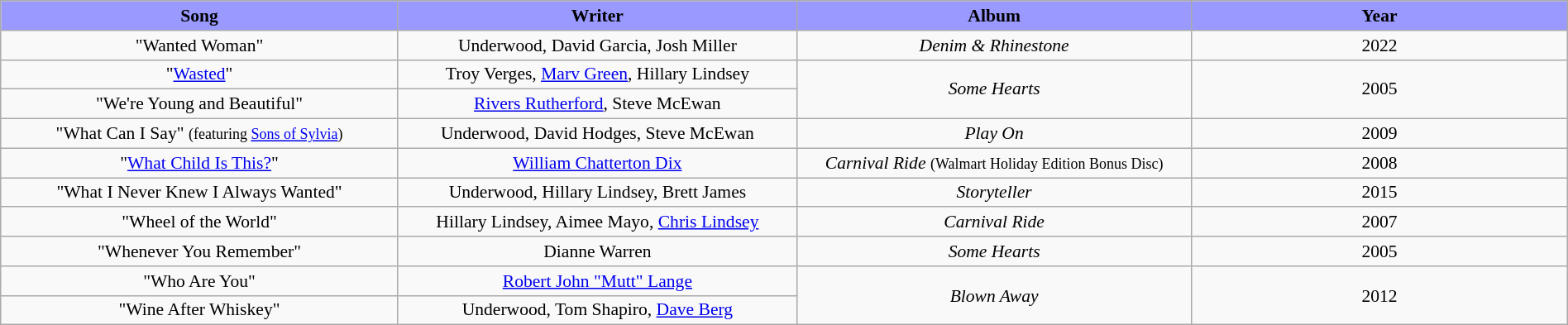<table class="wikitable" style="margin:0.5em auto; clear:both; font-size:.9em; text-align:center; width:100%">
<tr>
<th width="500" style="background: #99F;">Song</th>
<th width="500" style="background: #99F;">Writer</th>
<th width="500" style="background: #99F;">Album</th>
<th width="500" style="background: #99F;">Year</th>
</tr>
<tr>
<td>"Wanted Woman"</td>
<td>Underwood, David Garcia, Josh Miller</td>
<td><em>Denim & Rhinestone</em></td>
<td>2022</td>
</tr>
<tr>
<td>"<a href='#'>Wasted</a>"</td>
<td>Troy Verges, <a href='#'>Marv Green</a>, Hillary Lindsey</td>
<td rowspan="2"><em>Some Hearts</em></td>
<td rowspan="2">2005</td>
</tr>
<tr>
<td>"We're Young and Beautiful"</td>
<td><a href='#'>Rivers Rutherford</a>, Steve McEwan</td>
</tr>
<tr>
<td>"What Can I Say" <small>(featuring <a href='#'>Sons of Sylvia</a>)</small></td>
<td>Underwood, David Hodges, Steve McEwan</td>
<td><em>Play On</em></td>
<td>2009</td>
</tr>
<tr>
<td>"<a href='#'>What Child Is This?</a>"</td>
<td><a href='#'>William Chatterton Dix</a></td>
<td><em>Carnival Ride</em> <small>(Walmart Holiday Edition Bonus Disc)</small></td>
<td>2008</td>
</tr>
<tr>
<td>"What I Never Knew I Always Wanted"</td>
<td>Underwood, Hillary Lindsey, Brett James</td>
<td><em>Storyteller</em></td>
<td>2015</td>
</tr>
<tr>
<td>"Wheel of the World"</td>
<td>Hillary Lindsey, Aimee Mayo, <a href='#'>Chris Lindsey</a></td>
<td><em>Carnival Ride</em></td>
<td>2007</td>
</tr>
<tr>
<td>"Whenever You Remember"</td>
<td>Dianne Warren</td>
<td><em>Some Hearts</em></td>
<td>2005</td>
</tr>
<tr>
<td>"Who Are You"</td>
<td><a href='#'>Robert John "Mutt" Lange</a></td>
<td rowspan="2"><em>Blown Away</em></td>
<td rowspan="2">2012</td>
</tr>
<tr>
<td>"Wine After Whiskey"</td>
<td>Underwood, Tom Shapiro, <a href='#'>Dave Berg</a></td>
</tr>
</table>
